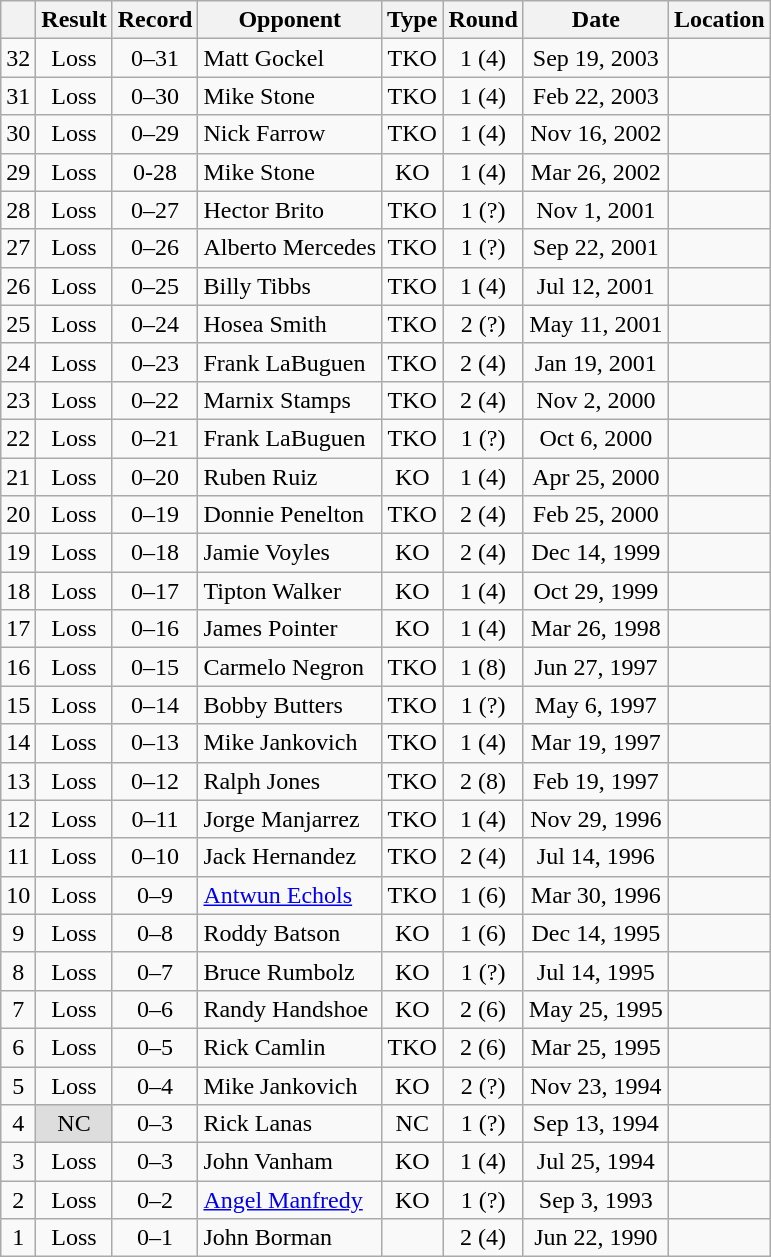<table class="wikitable" style="text-align:center">
<tr>
<th></th>
<th>Result</th>
<th>Record</th>
<th>Opponent</th>
<th>Type</th>
<th>Round</th>
<th>Date</th>
<th>Location</th>
</tr>
<tr>
<td>32</td>
<td>Loss</td>
<td>0–31 </td>
<td style="text-align:left;">Matt Gockel</td>
<td>TKO</td>
<td>1 (4)</td>
<td>Sep 19, 2003</td>
<td style="text-align:left;"></td>
</tr>
<tr>
<td>31</td>
<td>Loss</td>
<td>0–30 </td>
<td style="text-align:left;">Mike Stone</td>
<td>TKO</td>
<td>1 (4)</td>
<td>Feb 22, 2003</td>
<td style="text-align:left;"></td>
</tr>
<tr>
<td>30</td>
<td>Loss</td>
<td>0–29 </td>
<td style="text-align:left;">Nick Farrow</td>
<td>TKO</td>
<td>1 (4)</td>
<td>Nov 16, 2002</td>
<td style="text-align:left;"></td>
</tr>
<tr>
<td>29</td>
<td>Loss</td>
<td>0-28 </td>
<td style="text-align:left;">Mike Stone</td>
<td>KO</td>
<td>1 (4)</td>
<td>Mar 26, 2002</td>
<td style="text-align:left;"></td>
</tr>
<tr>
<td>28</td>
<td>Loss</td>
<td>0–27 </td>
<td style="text-align:left;">Hector Brito</td>
<td>TKO</td>
<td>1 (?)</td>
<td>Nov 1, 2001</td>
<td style="text-align:left;"></td>
</tr>
<tr>
<td>27</td>
<td>Loss</td>
<td>0–26 </td>
<td style="text-align:left;">Alberto Mercedes</td>
<td>TKO</td>
<td>1 (?)</td>
<td>Sep 22, 2001</td>
<td style="text-align:left;"></td>
</tr>
<tr>
<td>26</td>
<td>Loss</td>
<td>0–25 </td>
<td style="text-align:left;">Billy Tibbs</td>
<td>TKO</td>
<td>1 (4)</td>
<td>Jul 12, 2001</td>
<td style="text-align:left;"></td>
</tr>
<tr>
<td>25</td>
<td>Loss</td>
<td>0–24 </td>
<td style="text-align:left;">Hosea Smith</td>
<td>TKO</td>
<td>2 (?)</td>
<td>May 11, 2001</td>
<td style="text-align:left;"></td>
</tr>
<tr>
<td>24</td>
<td>Loss</td>
<td>0–23 </td>
<td style="text-align:left;">Frank LaBuguen</td>
<td>TKO</td>
<td>2 (4)</td>
<td>Jan 19, 2001</td>
<td style="text-align:left;"></td>
</tr>
<tr>
<td>23</td>
<td>Loss</td>
<td>0–22 </td>
<td style="text-align:left;">Marnix Stamps</td>
<td>TKO</td>
<td>2 (4)</td>
<td>Nov 2, 2000</td>
<td style="text-align:left;"></td>
</tr>
<tr>
<td>22</td>
<td>Loss</td>
<td>0–21 </td>
<td style="text-align:left;">Frank LaBuguen</td>
<td>TKO</td>
<td>1 (?)</td>
<td>Oct 6, 2000</td>
<td style="text-align:left;"></td>
</tr>
<tr>
<td>21</td>
<td>Loss</td>
<td>0–20 </td>
<td style="text-align:left;">Ruben Ruiz</td>
<td>KO</td>
<td>1 (4)</td>
<td>Apr 25, 2000</td>
<td style="text-align:left;"></td>
</tr>
<tr>
<td>20</td>
<td>Loss</td>
<td>0–19 </td>
<td style="text-align:left;">Donnie Penelton</td>
<td>TKO</td>
<td>2 (4)</td>
<td>Feb 25, 2000</td>
<td style="text-align:left;"></td>
</tr>
<tr>
<td>19</td>
<td>Loss</td>
<td>0–18 </td>
<td style="text-align:left;">Jamie Voyles</td>
<td>KO</td>
<td>2 (4)</td>
<td>Dec 14, 1999</td>
<td style="text-align:left;"></td>
</tr>
<tr>
<td>18</td>
<td>Loss</td>
<td>0–17 </td>
<td style="text-align:left;">Tipton Walker</td>
<td>KO</td>
<td>1 (4)</td>
<td>Oct 29, 1999</td>
<td style="text-align:left;"></td>
</tr>
<tr>
<td>17</td>
<td>Loss</td>
<td>0–16 </td>
<td style="text-align:left;">James Pointer</td>
<td>KO</td>
<td>1 (4)</td>
<td>Mar 26, 1998</td>
<td style="text-align:left;"></td>
</tr>
<tr>
<td>16</td>
<td>Loss</td>
<td>0–15 </td>
<td style="text-align:left;">Carmelo Negron</td>
<td>TKO</td>
<td>1 (8)</td>
<td>Jun 27, 1997</td>
<td style="text-align:left;"></td>
</tr>
<tr>
<td>15</td>
<td>Loss</td>
<td>0–14 </td>
<td style="text-align:left;">Bobby Butters</td>
<td>TKO</td>
<td>1 (?)</td>
<td>May 6, 1997</td>
<td style="text-align:left;"></td>
</tr>
<tr>
<td>14</td>
<td>Loss</td>
<td>0–13 </td>
<td style="text-align:left;">Mike Jankovich</td>
<td>TKO</td>
<td>1 (4)</td>
<td>Mar 19, 1997</td>
<td style="text-align:left;"></td>
</tr>
<tr>
<td>13</td>
<td>Loss</td>
<td>0–12 </td>
<td style="text-align:left;">Ralph Jones</td>
<td>TKO</td>
<td>2 (8)</td>
<td>Feb 19, 1997</td>
<td style="text-align:left;"></td>
</tr>
<tr>
<td>12</td>
<td>Loss</td>
<td>0–11 </td>
<td style="text-align:left;">Jorge Manjarrez</td>
<td>TKO</td>
<td>1 (4)</td>
<td>Nov 29, 1996</td>
<td style="text-align:left;"></td>
</tr>
<tr>
<td>11</td>
<td>Loss</td>
<td>0–10 </td>
<td style="text-align:left;">Jack Hernandez</td>
<td>TKO</td>
<td>2 (4)</td>
<td>Jul 14, 1996</td>
<td style="text-align:left;"></td>
</tr>
<tr>
<td>10</td>
<td>Loss</td>
<td>0–9 </td>
<td style="text-align:left;"><a href='#'>Antwun Echols</a></td>
<td>TKO</td>
<td>1 (6)</td>
<td>Mar 30, 1996</td>
<td style="text-align:left;"></td>
</tr>
<tr>
<td>9</td>
<td>Loss</td>
<td>0–8 </td>
<td style="text-align:left;">Roddy Batson</td>
<td>KO</td>
<td>1 (6)</td>
<td>Dec 14, 1995</td>
<td style="text-align:left;"></td>
</tr>
<tr>
<td>8</td>
<td>Loss</td>
<td>0–7 </td>
<td style="text-align:left;">Bruce Rumbolz</td>
<td>KO</td>
<td>1 (?)</td>
<td>Jul 14, 1995</td>
<td style="text-align:left;"></td>
</tr>
<tr>
<td>7</td>
<td>Loss</td>
<td>0–6 </td>
<td style="text-align:left;">Randy Handshoe</td>
<td>KO</td>
<td>2 (6)</td>
<td>May 25, 1995</td>
<td style="text-align:left;"></td>
</tr>
<tr>
<td>6</td>
<td>Loss</td>
<td>0–5 </td>
<td style="text-align:left;">Rick Camlin</td>
<td>TKO</td>
<td>2 (6)</td>
<td>Mar 25, 1995</td>
<td style="text-align:left;"></td>
</tr>
<tr>
<td>5</td>
<td>Loss</td>
<td>0–4 </td>
<td style="text-align:left;">Mike Jankovich</td>
<td>KO</td>
<td>2 (?)</td>
<td>Nov 23, 1994</td>
<td style="text-align:left;"></td>
</tr>
<tr>
<td>4</td>
<td style="background:#ddd;">NC</td>
<td>0–3 </td>
<td style="text-align:left;">Rick Lanas</td>
<td>NC</td>
<td>1 (?)</td>
<td>Sep 13, 1994</td>
<td style="text-align:left;"></td>
</tr>
<tr>
<td>3</td>
<td>Loss</td>
<td>0–3</td>
<td style="text-align:left;">John Vanham</td>
<td>KO</td>
<td>1 (4)</td>
<td>Jul 25, 1994</td>
<td style="text-align:left;"></td>
</tr>
<tr>
<td>2</td>
<td>Loss</td>
<td>0–2</td>
<td style="text-align:left;"><a href='#'>Angel Manfredy</a></td>
<td>KO</td>
<td>1 (?)</td>
<td>Sep 3, 1993</td>
<td style="text-align:left;"></td>
</tr>
<tr>
<td>1</td>
<td>Loss</td>
<td>0–1</td>
<td style="text-align:left;">John Borman</td>
<td></td>
<td>2 (4)</td>
<td>Jun 22, 1990</td>
<td style="text-align:left;"></td>
</tr>
</table>
